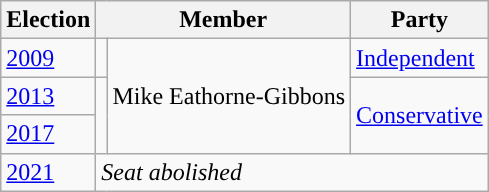<table class="wikitable">
<tr>
<th>Election</th>
<th colspan="2">Member</th>
<th>Party</th>
</tr>
<tr>
<td><a href='#'>2009</a></td>
<td rowspan="1" style="background-color: "></td>
<td rowspan="3">Mike Eathorne-Gibbons</td>
<td rowspan="1"><a href='#'>Independent</a></td>
</tr>
<tr>
<td><a href='#'>2013</a></td>
<td rowspan="2" style="background-color: "></td>
<td rowspan="2"><a href='#'>Conservative</a></td>
</tr>
<tr>
<td><a href='#'>2017</a></td>
</tr>
<tr>
<td><a href='#'>2021</a></td>
<td colspan="3"><em>Seat abolished</em></td>
</tr>
</table>
